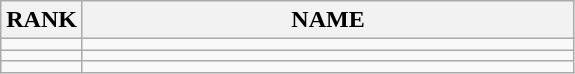<table class="wikitable">
<tr>
<th>RANK</th>
<th align="center" style="width: 20em">NAME</th>
</tr>
<tr>
<td align="center"></td>
<td></td>
</tr>
<tr>
<td align="center"></td>
<td></td>
</tr>
<tr>
<td align="center"></td>
<td></td>
</tr>
</table>
